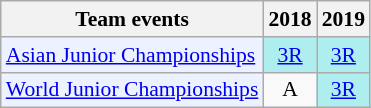<table style='font-size: 90%; text-align:center;' class='wikitable'>
<tr>
<th>Team events</th>
<th>2018</th>
<th>2019</th>
</tr>
<tr>
<td bgcolor="#ECF2FF"; align="left"><a href='#'>Asian Junior Championships</a></td>
<td bgcolor=AFEEEE><a href='#'>3R</a></td>
<td bgcolor=AFEEEE><a href='#'>3R</a></td>
</tr>
<tr>
<td bgcolor="#ECF2FF"; align="left"><a href='#'>World Junior Championships</a></td>
<td>A</td>
<td bgcolor=AFEEEE><a href='#'>3R</a></td>
</tr>
</table>
